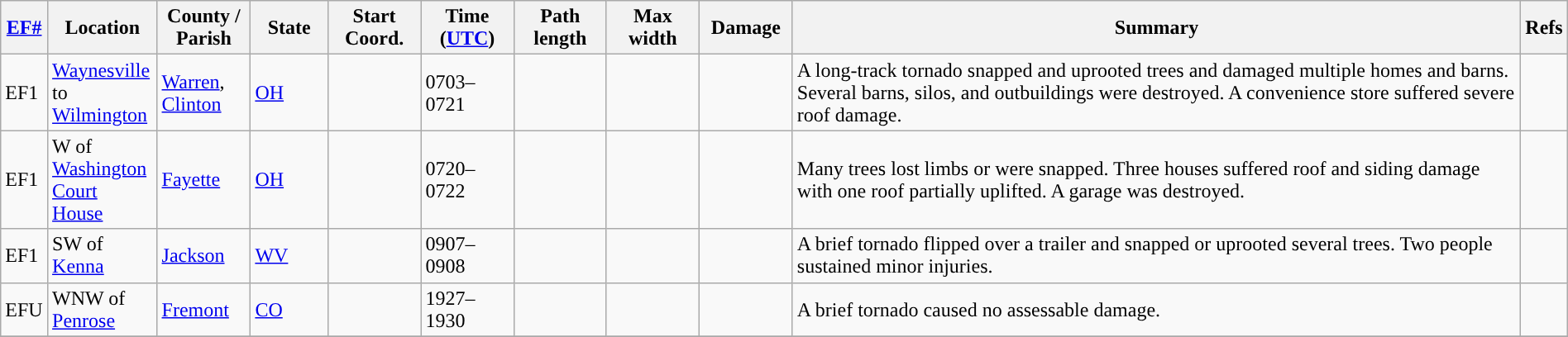<table class="wikitable sortable" style="width:100%;">
<tr>
<th scope="col" width="3%" align="center"><a href='#'>EF#</a></th>
<th scope="col" width="7%" align="center" class="unsortable">Location</th>
<th scope="col" width="6%" align="center" class="unsortable">County / Parish</th>
<th scope="col" width="5%" align="center">State</th>
<th scope="col" width="6%" align="center">Start Coord.</th>
<th scope="col" width="6%" align="center">Time (<a href='#'>UTC</a>)</th>
<th scope="col" width="6%" align="center">Path length</th>
<th scope="col" width="6%" align="center">Max width</th>
<th scope="col" width="6%" align="center">Damage</th>
<th scope="col" width="48%" class="unsortable" align="center">Summary</th>
<th scope="col" width="48%" class="unsortable" align="center">Refs</th>
</tr>
<tr>
<td>EF1</td>
<td><a href='#'>Waynesville</a> to <a href='#'>Wilmington</a></td>
<td><a href='#'>Warren</a>, <a href='#'>Clinton</a></td>
<td><a href='#'>OH</a></td>
<td></td>
<td>0703–0721</td>
<td></td>
<td></td>
<td></td>
<td>A long-track tornado snapped and uprooted trees and damaged multiple homes and barns. Several barns, silos, and outbuildings were destroyed. A convenience store suffered severe roof damage.</td>
<td></td>
</tr>
<tr>
<td>EF1</td>
<td>W of <a href='#'>Washington Court House</a></td>
<td><a href='#'>Fayette</a></td>
<td><a href='#'>OH</a></td>
<td></td>
<td>0720–0722</td>
<td></td>
<td></td>
<td></td>
<td>Many trees lost limbs or were snapped. Three houses suffered roof and siding damage with one roof partially uplifted. A garage was destroyed.</td>
<td></td>
</tr>
<tr>
<td>EF1</td>
<td>SW of <a href='#'>Kenna</a></td>
<td><a href='#'>Jackson</a></td>
<td><a href='#'>WV</a></td>
<td></td>
<td>0907–0908</td>
<td></td>
<td></td>
<td></td>
<td>A brief tornado flipped over a trailer and snapped or uprooted several trees. Two people sustained minor injuries.</td>
<td></td>
</tr>
<tr>
<td>EFU</td>
<td>WNW of <a href='#'>Penrose</a></td>
<td><a href='#'>Fremont</a></td>
<td><a href='#'>CO</a></td>
<td></td>
<td>1927–1930</td>
<td></td>
<td></td>
<td></td>
<td>A brief tornado caused no assessable damage.</td>
<td></td>
</tr>
<tr>
</tr>
</table>
